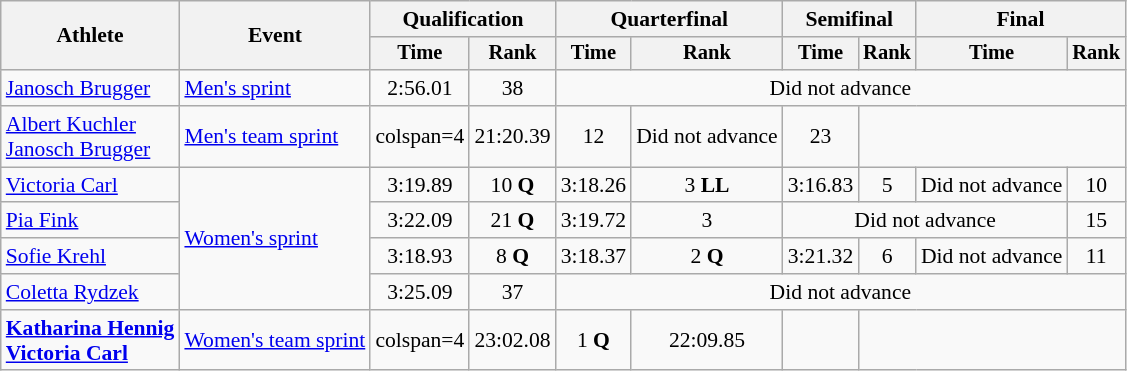<table class="wikitable" style="font-size:90%">
<tr>
<th rowspan="2">Athlete</th>
<th rowspan="2">Event</th>
<th colspan="2">Qualification</th>
<th colspan="2">Quarterfinal</th>
<th colspan="2">Semifinal</th>
<th colspan="2">Final</th>
</tr>
<tr style="font-size:95%">
<th>Time</th>
<th>Rank</th>
<th>Time</th>
<th>Rank</th>
<th>Time</th>
<th>Rank</th>
<th>Time</th>
<th>Rank</th>
</tr>
<tr align=center>
<td align=left><a href='#'>Janosch Brugger</a></td>
<td align=left><a href='#'>Men's sprint</a></td>
<td>2:56.01</td>
<td>38</td>
<td colspan=6>Did not advance</td>
</tr>
<tr align=center>
<td align=left><a href='#'>Albert Kuchler</a><br><a href='#'>Janosch Brugger</a></td>
<td align=left><a href='#'>Men's team sprint</a></td>
<td>colspan=4</td>
<td>21:20.39</td>
<td>12</td>
<td>Did not advance</td>
<td>23</td>
</tr>
<tr align=center>
<td align=left><a href='#'>Victoria Carl</a></td>
<td align=left rowspan=4><a href='#'>Women's sprint</a></td>
<td>3:19.89</td>
<td>10 <strong>Q</strong></td>
<td>3:18.26</td>
<td>3 <strong>LL</strong></td>
<td>3:16.83</td>
<td>5</td>
<td>Did not advance</td>
<td>10</td>
</tr>
<tr align=center>
<td align=left><a href='#'>Pia Fink</a></td>
<td>3:22.09</td>
<td>21 <strong>Q</strong></td>
<td>3:19.72</td>
<td>3</td>
<td colspan=3>Did not advance</td>
<td>15</td>
</tr>
<tr align=center>
<td align=left><a href='#'>Sofie Krehl</a></td>
<td>3:18.93</td>
<td>8 <strong>Q</strong></td>
<td>3:18.37</td>
<td>2 <strong>Q</strong></td>
<td>3:21.32</td>
<td>6</td>
<td>Did not advance</td>
<td>11</td>
</tr>
<tr align=center>
<td align=left><a href='#'>Coletta Rydzek</a></td>
<td>3:25.09</td>
<td>37</td>
<td colspan=6>Did not advance</td>
</tr>
<tr align=center>
<td align=left><strong><a href='#'>Katharina Hennig</a><br><a href='#'>Victoria Carl</a></strong></td>
<td align=left><a href='#'>Women's team sprint</a></td>
<td>colspan=4</td>
<td>23:02.08</td>
<td>1 <strong>Q</strong></td>
<td>22:09.85</td>
<td></td>
</tr>
</table>
